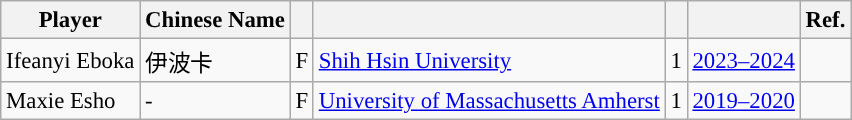<table class="wikitable sortable" style="font-size:95%; text-align:left;">
<tr>
<th>Player</th>
<th>Chinese Name</th>
<th></th>
<th></th>
<th></th>
<th></th>
<th>Ref.</th>
</tr>
<tr>
<td>Ifeanyi Eboka</td>
<td>伊波卡</td>
<td align="center">F</td>
<td><a href='#'>Shih Hsin University</a></td>
<td align="center">1</td>
<td><a href='#'>2023–2024</a></td>
<td></td>
</tr>
<tr>
<td>Maxie Esho</td>
<td>-</td>
<td align="center">F</td>
<td><a href='#'>University of Massachusetts Amherst</a></td>
<td align="center">1</td>
<td align="center"><a href='#'>2019–2020</a></td>
<td></td>
</tr>
</table>
